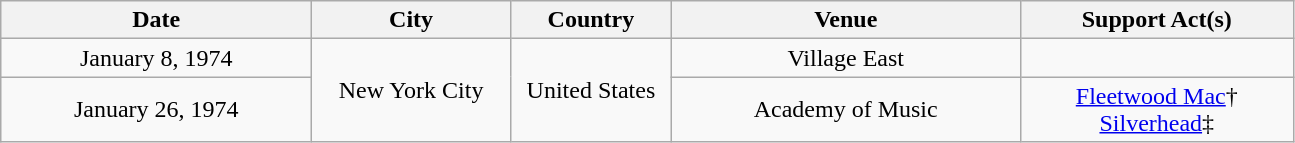<table class="wikitable" style="text-align:center;">
<tr>
<th width="200">Date</th>
<th width="125">City</th>
<th width="100">Country</th>
<th width="225">Venue</th>
<th width="175">Support Act(s)</th>
</tr>
<tr>
<td>January 8, 1974</td>
<td rowspan="2">New York City</td>
<td rowspan="2">United States</td>
<td>Village East</td>
<td></td>
</tr>
<tr>
<td>January 26, 1974</td>
<td>Academy of Music</td>
<td><a href='#'>Fleetwood Mac</a>†<br><a href='#'>Silverhead</a>‡</td>
</tr>
</table>
